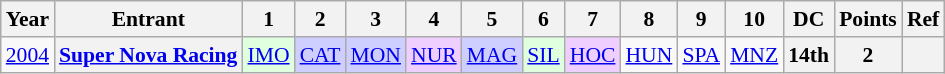<table class="wikitable" style="text-align:center; font-size:90%">
<tr>
<th>Year</th>
<th>Entrant</th>
<th>1</th>
<th>2</th>
<th>3</th>
<th>4</th>
<th>5</th>
<th>6</th>
<th>7</th>
<th>8</th>
<th>9</th>
<th>10</th>
<th>DC</th>
<th>Points</th>
<th>Ref</th>
</tr>
<tr>
<td><a href='#'>2004</a></td>
<th><a href='#'>Super Nova Racing</a></th>
<td style="background:#DFFFDF;"><a href='#'>IMO</a><br></td>
<td style="background:#CFCFFF;"><a href='#'>CAT</a><br></td>
<td style="background:#CFCFFF;"><a href='#'>MON</a><br></td>
<td style="background:#EFCFFF;"><a href='#'>NUR</a><br></td>
<td style="background:#CFCFFF;"><a href='#'>MAG</a><br></td>
<td style="background:#DFFFDF;"><a href='#'>SIL</a><br></td>
<td style="background:#EFCFFF;"><a href='#'>HOC</a><br></td>
<td><a href='#'>HUN</a></td>
<td><a href='#'>SPA</a></td>
<td><a href='#'>MNZ</a></td>
<th>14th</th>
<th>2</th>
<th></th>
</tr>
</table>
